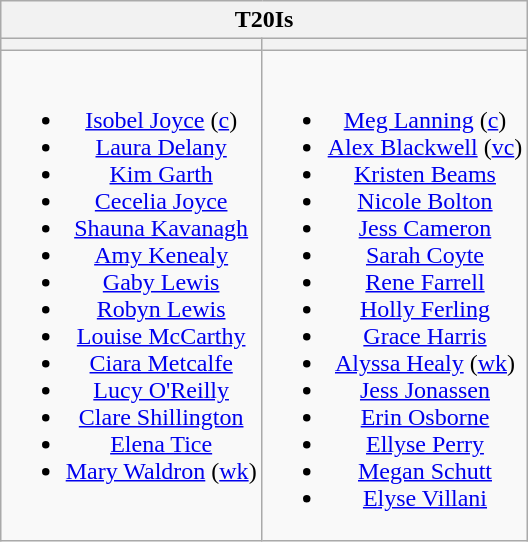<table class="wikitable" style="text-align:center; margin:auto">
<tr>
<th colspan=2>T20Is</th>
</tr>
<tr>
<th></th>
<th></th>
</tr>
<tr style="vertical-align:top">
<td><br><ul><li><a href='#'>Isobel Joyce</a> (<a href='#'>c</a>)</li><li><a href='#'>Laura Delany</a></li><li><a href='#'>Kim Garth</a></li><li><a href='#'>Cecelia Joyce</a></li><li><a href='#'>Shauna Kavanagh</a></li><li><a href='#'>Amy Kenealy</a></li><li><a href='#'>Gaby Lewis</a></li><li><a href='#'>Robyn Lewis</a></li><li><a href='#'>Louise McCarthy</a></li><li><a href='#'>Ciara Metcalfe</a></li><li><a href='#'>Lucy O'Reilly</a></li><li><a href='#'>Clare Shillington</a></li><li><a href='#'>Elena Tice</a></li><li><a href='#'>Mary Waldron</a> (<a href='#'>wk</a>)</li></ul></td>
<td><br><ul><li><a href='#'>Meg Lanning</a> (<a href='#'>c</a>)</li><li><a href='#'>Alex Blackwell</a> (<a href='#'>vc</a>)</li><li><a href='#'>Kristen Beams</a></li><li><a href='#'>Nicole Bolton</a></li><li><a href='#'>Jess Cameron</a></li><li><a href='#'>Sarah Coyte</a></li><li><a href='#'>Rene Farrell</a></li><li><a href='#'>Holly Ferling</a></li><li><a href='#'>Grace Harris</a></li><li><a href='#'>Alyssa Healy</a> (<a href='#'>wk</a>)</li><li><a href='#'>Jess Jonassen</a></li><li><a href='#'>Erin Osborne</a></li><li><a href='#'>Ellyse Perry</a></li><li><a href='#'>Megan Schutt</a></li><li><a href='#'>Elyse Villani</a></li></ul></td>
</tr>
</table>
